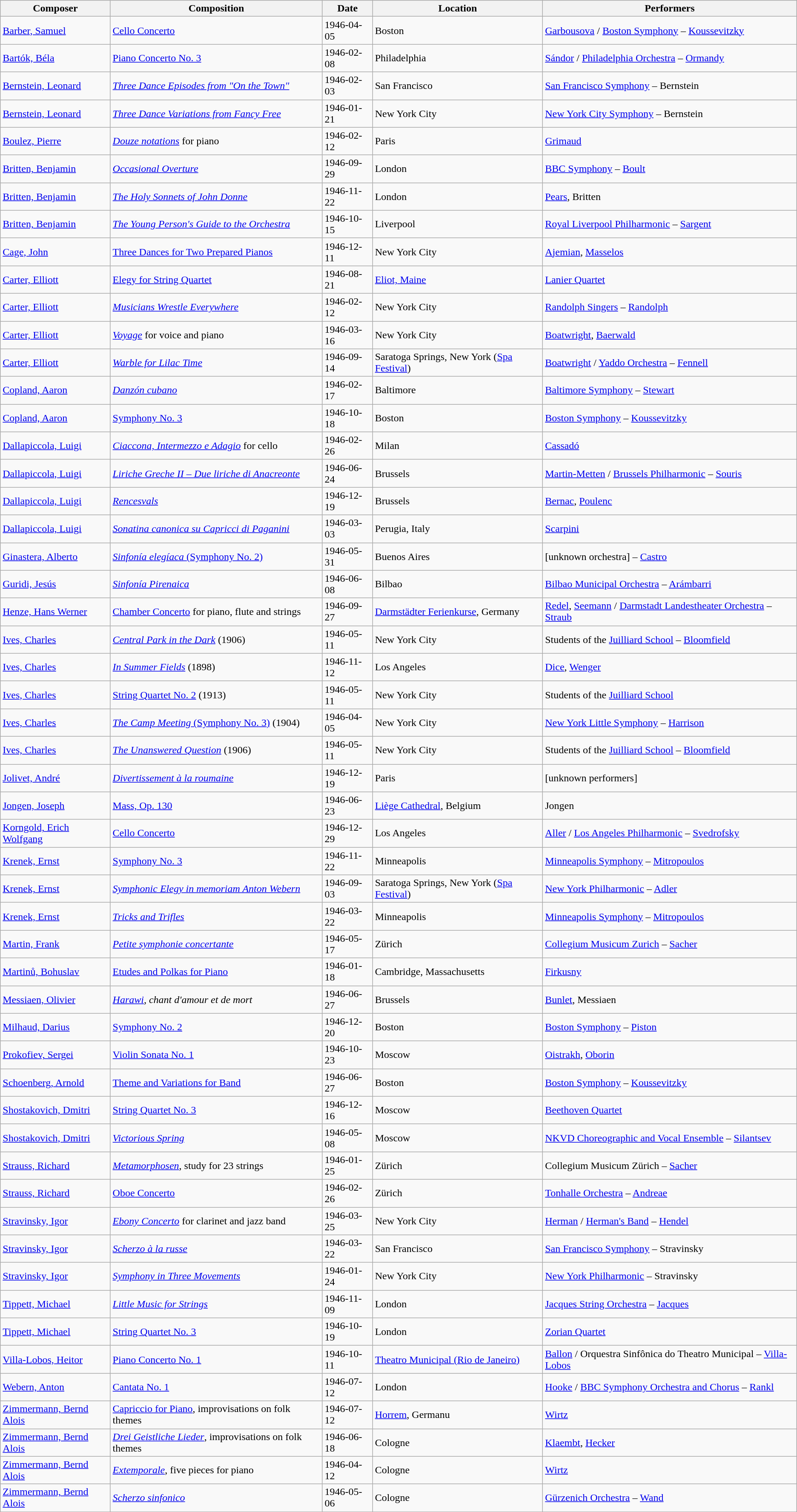<table class="wikitable sortable">
<tr>
<th>Composer</th>
<th>Composition</th>
<th>Date</th>
<th>Location</th>
<th>Performers</th>
</tr>
<tr>
<td><a href='#'>Barber, Samuel</a></td>
<td><a href='#'>Cello Concerto</a></td>
<td>1946-04-05</td>
<td>Boston</td>
<td><a href='#'>Garbousova</a> / <a href='#'>Boston Symphony</a> – <a href='#'>Koussevitzky</a></td>
</tr>
<tr>
<td><a href='#'>Bartók, Béla</a></td>
<td><a href='#'>Piano Concerto No. 3</a></td>
<td>1946-02-08</td>
<td>Philadelphia</td>
<td><a href='#'>Sándor</a> / <a href='#'>Philadelphia Orchestra</a> – <a href='#'>Ormandy</a></td>
</tr>
<tr>
<td><a href='#'>Bernstein, Leonard</a></td>
<td><em><a href='#'>Three Dance Episodes from "On the Town"</a></em></td>
<td>1946-02-03</td>
<td>San Francisco</td>
<td><a href='#'>San Francisco Symphony</a> – Bernstein</td>
</tr>
<tr>
<td><a href='#'>Bernstein, Leonard</a></td>
<td><em><a href='#'>Three Dance Variations from Fancy Free</a></em></td>
<td>1946-01-21</td>
<td>New York City</td>
<td><a href='#'>New York City Symphony</a> – Bernstein</td>
</tr>
<tr>
<td><a href='#'>Boulez, Pierre</a></td>
<td><em><a href='#'>Douze notations</a></em> for piano</td>
<td>1946-02-12</td>
<td>Paris</td>
<td><a href='#'>Grimaud</a></td>
</tr>
<tr>
<td><a href='#'>Britten, Benjamin</a></td>
<td><em><a href='#'>Occasional Overture</a></em></td>
<td>1946-09-29</td>
<td>London</td>
<td><a href='#'>BBC Symphony</a> – <a href='#'>Boult</a></td>
</tr>
<tr>
<td><a href='#'>Britten, Benjamin</a></td>
<td><em><a href='#'>The Holy Sonnets of John Donne</a></em></td>
<td>1946-11-22</td>
<td>London</td>
<td><a href='#'>Pears</a>, Britten</td>
</tr>
<tr>
<td><a href='#'>Britten, Benjamin</a></td>
<td><em><a href='#'>The Young Person's Guide to the Orchestra</a></em></td>
<td>1946-10-15</td>
<td>Liverpool</td>
<td><a href='#'>Royal Liverpool Philharmonic</a> – <a href='#'>Sargent</a></td>
</tr>
<tr>
<td><a href='#'>Cage, John</a></td>
<td><a href='#'>Three Dances for Two Prepared Pianos</a></td>
<td>1946-12-11</td>
<td>New York City</td>
<td><a href='#'>Ajemian</a>, <a href='#'>Masselos</a></td>
</tr>
<tr>
<td><a href='#'>Carter, Elliott</a></td>
<td><a href='#'>Elegy for String Quartet</a></td>
<td>1946-08-21</td>
<td><a href='#'>Eliot, Maine</a></td>
<td><a href='#'>Lanier Quartet</a></td>
</tr>
<tr>
<td><a href='#'>Carter, Elliott</a></td>
<td><em><a href='#'>Musicians Wrestle Everywhere</a></em></td>
<td>1946-02-12</td>
<td>New York City</td>
<td><a href='#'>Randolph Singers</a> – <a href='#'>Randolph</a></td>
</tr>
<tr>
<td><a href='#'>Carter, Elliott</a></td>
<td><em><a href='#'>Voyage</a></em> for voice and piano</td>
<td>1946-03-16</td>
<td>New York City</td>
<td><a href='#'>Boatwright</a>, <a href='#'>Baerwald</a></td>
</tr>
<tr>
<td><a href='#'>Carter, Elliott</a></td>
<td><em><a href='#'>Warble for Lilac Time</a></em></td>
<td>1946-09-14</td>
<td>Saratoga Springs, New York (<a href='#'>Spa Festival</a>)</td>
<td><a href='#'>Boatwright</a> / <a href='#'>Yaddo Orchestra</a> – <a href='#'>Fennell</a></td>
</tr>
<tr>
<td><a href='#'>Copland, Aaron</a></td>
<td><em><a href='#'>Danzón cubano</a></em></td>
<td>1946-02-17</td>
<td>Baltimore</td>
<td><a href='#'>Baltimore Symphony</a> – <a href='#'>Stewart</a></td>
</tr>
<tr>
<td><a href='#'>Copland, Aaron</a></td>
<td><a href='#'>Symphony No. 3</a></td>
<td>1946-10-18</td>
<td>Boston</td>
<td><a href='#'>Boston Symphony</a> – <a href='#'>Koussevitzky</a></td>
</tr>
<tr>
<td><a href='#'>Dallapiccola, Luigi</a></td>
<td><em><a href='#'>Ciaccona, Intermezzo e Adagio</a></em> for cello</td>
<td>1946-02-26</td>
<td>Milan</td>
<td><a href='#'>Cassadó</a></td>
</tr>
<tr>
<td><a href='#'>Dallapiccola, Luigi</a></td>
<td><em><a href='#'>Liriche Greche II – Due liriche di Anacreonte</a></em></td>
<td>1946-06-24</td>
<td>Brussels</td>
<td><a href='#'>Martin-Metten</a> / <a href='#'>Brussels Philharmonic</a> – <a href='#'>Souris</a></td>
</tr>
<tr>
<td><a href='#'>Dallapiccola, Luigi</a></td>
<td><em><a href='#'>Rencesvals</a></em></td>
<td>1946-12-19</td>
<td>Brussels</td>
<td><a href='#'>Bernac</a>, <a href='#'>Poulenc</a></td>
</tr>
<tr>
<td><a href='#'>Dallapiccola, Luigi</a></td>
<td><em><a href='#'>Sonatina canonica su Capricci di Paganini</a></em></td>
<td>1946-03-03</td>
<td>Perugia, Italy</td>
<td><a href='#'>Scarpini</a></td>
</tr>
<tr>
<td><a href='#'>Ginastera, Alberto</a></td>
<td><a href='#'><em>Sinfonía elegíaca</em> (Symphony No. 2)</a></td>
<td>1946-05-31</td>
<td>Buenos Aires</td>
<td>[unknown orchestra] – <a href='#'>Castro</a></td>
</tr>
<tr>
<td><a href='#'>Guridi, Jesús</a></td>
<td><em><a href='#'>Sinfonía Pirenaica</a></em></td>
<td>1946-06-08</td>
<td>Bilbao</td>
<td><a href='#'>Bilbao Municipal Orchestra</a> – <a href='#'>Arámbarri</a></td>
</tr>
<tr>
<td><a href='#'>Henze, Hans Werner</a></td>
<td><a href='#'>Chamber Concerto</a> for piano, flute and strings</td>
<td>1946-09-27</td>
<td><a href='#'>Darmstädter Ferienkurse</a>, Germany</td>
<td><a href='#'>Redel</a>, <a href='#'>Seemann</a> / <a href='#'>Darmstadt Landestheater Orchestra</a> – <a href='#'>Straub</a></td>
</tr>
<tr>
<td><a href='#'>Ives, Charles</a></td>
<td><em><a href='#'>Central Park in the Dark</a></em> (1906)</td>
<td>1946-05-11</td>
<td>New York City</td>
<td>Students of the <a href='#'>Juilliard School</a> – <a href='#'>Bloomfield</a></td>
</tr>
<tr>
<td><a href='#'>Ives, Charles</a></td>
<td><em><a href='#'>In Summer Fields</a></em> (1898)</td>
<td>1946-11-12</td>
<td>Los Angeles</td>
<td><a href='#'>Dice</a>, <a href='#'>Wenger</a></td>
</tr>
<tr>
<td><a href='#'>Ives, Charles</a></td>
<td><a href='#'>String Quartet No. 2</a> (1913)</td>
<td>1946-05-11</td>
<td>New York City</td>
<td>Students of the <a href='#'>Juilliard School</a></td>
</tr>
<tr>
<td><a href='#'>Ives, Charles</a></td>
<td><a href='#'><em>The Camp Meeting</em> (Symphony No. 3)</a> (1904)</td>
<td>1946-04-05</td>
<td>New York City</td>
<td><a href='#'>New York Little Symphony</a> – <a href='#'>Harrison</a></td>
</tr>
<tr>
<td><a href='#'>Ives, Charles</a></td>
<td><em><a href='#'>The Unanswered Question</a></em> (1906)</td>
<td>1946-05-11</td>
<td>New York City</td>
<td>Students of the <a href='#'>Juilliard School</a> – <a href='#'>Bloomfield</a></td>
</tr>
<tr>
<td><a href='#'>Jolivet, André</a></td>
<td><em><a href='#'>Divertissement à la roumaine</a></em></td>
<td>1946-12-19</td>
<td>Paris</td>
<td>[unknown performers]</td>
</tr>
<tr>
<td><a href='#'>Jongen, Joseph</a></td>
<td><a href='#'>Mass, Op. 130</a></td>
<td>1946-06-23</td>
<td><a href='#'>Liège Cathedral</a>, Belgium</td>
<td>Jongen</td>
</tr>
<tr>
<td><a href='#'>Korngold, Erich Wolfgang</a></td>
<td><a href='#'>Cello Concerto</a></td>
<td>1946-12-29</td>
<td>Los Angeles</td>
<td><a href='#'>Aller</a> / <a href='#'>Los Angeles Philharmonic</a> – <a href='#'>Svedrofsky</a></td>
</tr>
<tr>
<td><a href='#'>Krenek, Ernst</a></td>
<td><a href='#'>Symphony No. 3</a></td>
<td>1946-11-22</td>
<td>Minneapolis</td>
<td><a href='#'>Minneapolis Symphony</a> – <a href='#'>Mitropoulos</a></td>
</tr>
<tr>
<td><a href='#'>Krenek, Ernst</a></td>
<td><em><a href='#'>Symphonic Elegy in memoriam Anton Webern</a></em></td>
<td>1946-09-03</td>
<td>Saratoga Springs, New York (<a href='#'>Spa Festival</a>)</td>
<td><a href='#'>New York Philharmonic</a> – <a href='#'>Adler</a></td>
</tr>
<tr>
<td><a href='#'>Krenek, Ernst</a></td>
<td><em><a href='#'>Tricks and Trifles</a></em></td>
<td>1946-03-22</td>
<td>Minneapolis</td>
<td><a href='#'>Minneapolis Symphony</a> – <a href='#'>Mitropoulos</a></td>
</tr>
<tr>
<td><a href='#'>Martin, Frank</a></td>
<td><em><a href='#'>Petite symphonie concertante</a></em></td>
<td>1946-05-17</td>
<td>Zürich</td>
<td><a href='#'>Collegium Musicum Zurich</a> – <a href='#'>Sacher</a></td>
</tr>
<tr>
<td><a href='#'>Martinů, Bohuslav</a></td>
<td><a href='#'>Etudes and Polkas for Piano</a></td>
<td>1946-01-18</td>
<td>Cambridge, Massachusetts</td>
<td><a href='#'>Firkusny</a></td>
</tr>
<tr>
<td><a href='#'>Messiaen, Olivier</a></td>
<td><em><a href='#'>Harawi</a>, chant d'amour et de mort</em></td>
<td>1946-06-27</td>
<td>Brussels</td>
<td><a href='#'>Bunlet</a>, Messiaen</td>
</tr>
<tr>
<td><a href='#'>Milhaud, Darius</a></td>
<td><a href='#'>Symphony No. 2</a></td>
<td>1946-12-20</td>
<td>Boston</td>
<td><a href='#'>Boston Symphony</a> – <a href='#'>Piston</a></td>
</tr>
<tr>
<td><a href='#'>Prokofiev, Sergei</a></td>
<td><a href='#'>Violin Sonata No. 1</a></td>
<td>1946-10-23</td>
<td>Moscow</td>
<td><a href='#'>Oistrakh</a>, <a href='#'>Oborin</a></td>
</tr>
<tr>
<td><a href='#'>Schoenberg, Arnold</a></td>
<td><a href='#'>Theme and Variations for Band</a></td>
<td>1946-06-27</td>
<td>Boston</td>
<td><a href='#'>Boston Symphony</a> – <a href='#'>Koussevitzky</a></td>
</tr>
<tr>
<td><a href='#'>Shostakovich, Dmitri</a></td>
<td><a href='#'>String Quartet No. 3</a></td>
<td>1946-12-16</td>
<td>Moscow</td>
<td><a href='#'>Beethoven Quartet</a></td>
</tr>
<tr>
<td><a href='#'>Shostakovich, Dmitri</a></td>
<td><em><a href='#'>Victorious Spring</a></em></td>
<td>1946-05-08</td>
<td>Moscow</td>
<td><a href='#'>NKVD Choreographic and Vocal Ensemble</a> – <a href='#'>Silantsev</a></td>
</tr>
<tr>
<td><a href='#'>Strauss, Richard</a></td>
<td><em><a href='#'>Metamorphosen</a></em>, study for 23 strings</td>
<td>1946-01-25</td>
<td>Zürich</td>
<td>Collegium Musicum Zürich – <a href='#'>Sacher</a></td>
</tr>
<tr>
<td><a href='#'>Strauss, Richard</a></td>
<td><a href='#'>Oboe Concerto</a></td>
<td>1946-02-26</td>
<td>Zürich</td>
<td><a href='#'>Tonhalle Orchestra</a> – <a href='#'>Andreae</a></td>
</tr>
<tr>
<td><a href='#'>Stravinsky, Igor</a></td>
<td><em><a href='#'>Ebony Concerto</a></em> for clarinet and jazz band</td>
<td>1946-03-25</td>
<td>New York City</td>
<td><a href='#'>Herman</a> / <a href='#'>Herman's Band</a> – <a href='#'>Hendel</a></td>
</tr>
<tr>
<td><a href='#'>Stravinsky, Igor</a></td>
<td><em><a href='#'>Scherzo à la russe</a></em></td>
<td>1946-03-22</td>
<td>San Francisco</td>
<td><a href='#'>San Francisco Symphony</a> – Stravinsky</td>
</tr>
<tr>
<td><a href='#'>Stravinsky, Igor</a></td>
<td><em><a href='#'>Symphony in Three Movements</a></em></td>
<td>1946-01-24</td>
<td>New York City</td>
<td><a href='#'>New York Philharmonic</a> – Stravinsky</td>
</tr>
<tr>
<td><a href='#'>Tippett, Michael</a></td>
<td><em><a href='#'>Little Music for Strings</a></em></td>
<td>1946-11-09</td>
<td>London</td>
<td><a href='#'>Jacques String Orchestra</a> – <a href='#'>Jacques</a></td>
</tr>
<tr>
<td><a href='#'>Tippett, Michael</a></td>
<td><a href='#'>String Quartet No. 3</a></td>
<td>1946-10-19</td>
<td>London</td>
<td><a href='#'>Zorian Quartet</a></td>
</tr>
<tr>
<td><a href='#'>Villa-Lobos, Heitor</a></td>
<td><a href='#'>Piano Concerto No. 1</a></td>
<td>1946-10-11</td>
<td><a href='#'>Theatro Municipal (Rio de Janeiro)</a></td>
<td><a href='#'>Ballon</a> / Orquestra Sinfônica do Theatro Municipal – <a href='#'>Villa-Lobos</a></td>
</tr>
<tr>
<td><a href='#'>Webern, Anton</a></td>
<td><a href='#'>Cantata No. 1</a></td>
<td>1946-07-12</td>
<td>London</td>
<td><a href='#'>Hooke</a> / <a href='#'>BBC Symphony Orchestra and Chorus</a> – <a href='#'>Rankl</a></td>
</tr>
<tr>
<td><a href='#'>Zimmermann, Bernd Alois</a></td>
<td><a href='#'>Capriccio for Piano</a>, improvisations on folk themes</td>
<td>1946-07-12</td>
<td><a href='#'>Horrem</a>, Germanu</td>
<td><a href='#'>Wirtz</a></td>
</tr>
<tr>
<td><a href='#'>Zimmermann, Bernd Alois</a></td>
<td><em><a href='#'>Drei Geistliche Lieder</a></em>, improvisations on folk themes</td>
<td>1946-06-18</td>
<td>Cologne</td>
<td><a href='#'>Klaembt</a>, <a href='#'>Hecker</a></td>
</tr>
<tr>
<td><a href='#'>Zimmermann, Bernd Alois</a></td>
<td><em><a href='#'>Extemporale</a></em>, five pieces for piano</td>
<td>1946-04-12</td>
<td>Cologne</td>
<td><a href='#'>Wirtz</a></td>
</tr>
<tr>
<td><a href='#'>Zimmermann, Bernd Alois</a></td>
<td><em><a href='#'>Scherzo sinfonico</a></em></td>
<td>1946-05-06</td>
<td>Cologne</td>
<td><a href='#'>Gürzenich Orchestra</a> – <a href='#'>Wand</a></td>
</tr>
<tr>
</tr>
</table>
